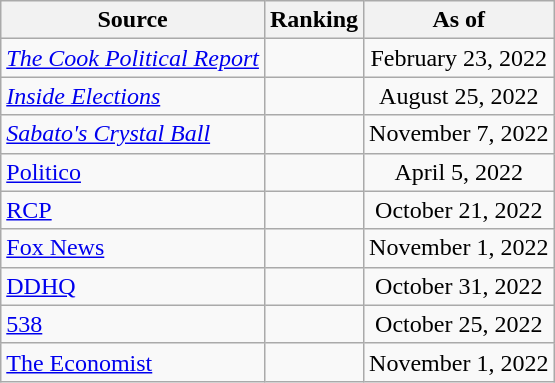<table class="wikitable" style="text-align:center">
<tr>
<th>Source</th>
<th>Ranking</th>
<th>As of</th>
</tr>
<tr>
<td align=left><em><a href='#'>The Cook Political Report</a></em></td>
<td></td>
<td>February 23, 2022</td>
</tr>
<tr>
<td align=left><em><a href='#'>Inside Elections</a></em></td>
<td></td>
<td>August 25, 2022</td>
</tr>
<tr>
<td align=left><em><a href='#'>Sabato's Crystal Ball</a></em></td>
<td></td>
<td>November 7, 2022</td>
</tr>
<tr>
<td style="text-align:left;"><a href='#'>Politico</a></td>
<td></td>
<td>April 5, 2022</td>
</tr>
<tr>
<td style="text-align:left;"><a href='#'>RCP</a></td>
<td></td>
<td>October 21, 2022</td>
</tr>
<tr>
<td align=left><a href='#'>Fox News</a></td>
<td></td>
<td>November 1, 2022</td>
</tr>
<tr>
<td align="left"><a href='#'>DDHQ</a></td>
<td></td>
<td>October 31, 2022</td>
</tr>
<tr>
<td style="text-align:left;"><a href='#'>538</a></td>
<td></td>
<td>October 25, 2022</td>
</tr>
<tr>
<td align="left"><a href='#'>The Economist</a></td>
<td></td>
<td>November 1, 2022</td>
</tr>
</table>
